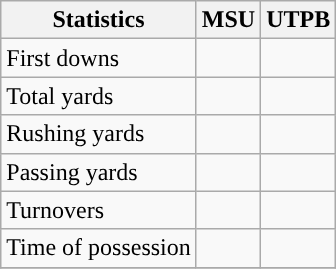<table class="wikitable" style="float: left;">
<tr>
<th>Statistics</th>
<th>MSU</th>
<th>UTPB</th>
</tr>
<tr>
<td>First downs</td>
<td></td>
<td></td>
</tr>
<tr>
<td>Total yards</td>
<td></td>
<td></td>
</tr>
<tr>
<td>Rushing yards</td>
<td></td>
<td></td>
</tr>
<tr>
<td>Passing yards</td>
<td></td>
<td></td>
</tr>
<tr>
<td>Turnovers</td>
<td></td>
<td></td>
</tr>
<tr>
<td>Time of possession</td>
<td></td>
<td></td>
</tr>
<tr>
</tr>
</table>
